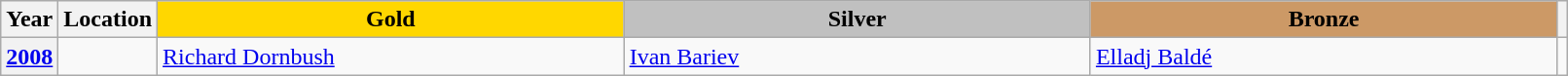<table class="wikitable unsortable" style="text-align:left; width:85%">
<tr>
<th scope="col" style="text-align:center">Year</th>
<th scope="col" style="text-align:center">Location</th>
<td scope="col" style="text-align:center; width:30%; background:gold"><strong>Gold</strong></td>
<td scope="col" style="text-align:center; width:30%; background:silver"><strong>Silver</strong></td>
<td scope="col" style="text-align:center; width:30%; background:#c96"><strong>Bronze</strong></td>
<th scope="col" style="text-align:center"></th>
</tr>
<tr>
<th scope="row" style="text-align:left"><a href='#'>2008</a></th>
<td></td>
<td> <a href='#'>Richard Dornbush</a></td>
<td> <a href='#'>Ivan Bariev</a></td>
<td> <a href='#'>Elladj Baldé</a></td>
<td></td>
</tr>
</table>
